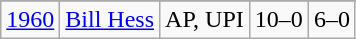<table class="wikitable">
<tr>
</tr>
<tr>
<td><a href='#'>1960</a></td>
<td><a href='#'>Bill Hess</a></td>
<td>AP, UPI</td>
<td>10–0</td>
<td>6–0</td>
</tr>
</table>
